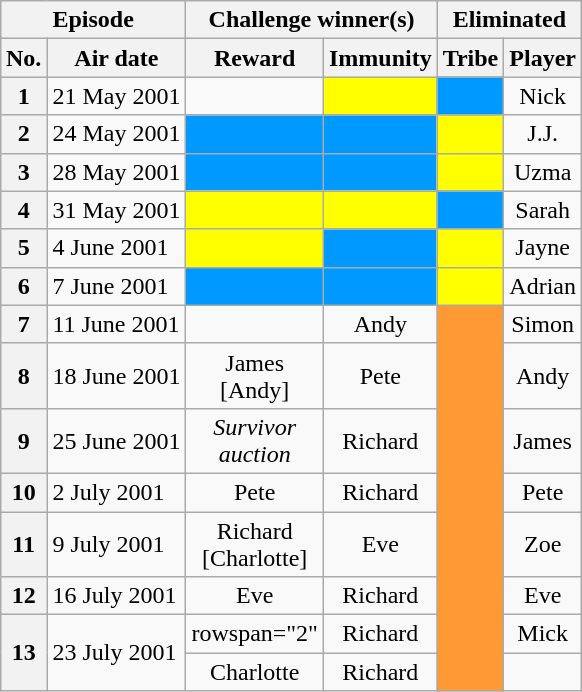<table class="wikitable nowrap" style="margin:auto; text-align:center">
<tr>
<th colspan="2">Episode</th>
<th colspan="2">Challenge winner(s)</th>
<th colspan="2">Eliminated</th>
</tr>
<tr>
<th>No.</th>
<th>Air date</th>
<th>Reward</th>
<th>Immunity</th>
<th>Tribe</th>
<th>Player</th>
</tr>
<tr>
<th>1</th>
<td align="left">21 May 2001</td>
<td></td>
<td bgcolor="yellow"></td>
<td bgcolor=#0099ff></td>
<td>Nick</td>
</tr>
<tr>
<th>2</th>
<td align="left">24 May 2001</td>
<td bgcolor=#0099ff></td>
<td bgcolor=#0099ff></td>
<td bgcolor="yellow"></td>
<td>J.J.</td>
</tr>
<tr>
<th>3</th>
<td align="left">28 May 2001</td>
<td bgcolor=#0099ff></td>
<td bgcolor=#0099ff></td>
<td bgcolor="yellow"></td>
<td>Uzma</td>
</tr>
<tr>
<th>4</th>
<td align="left">31 May 2001</td>
<td bgcolor="yellow"></td>
<td bgcolor="yellow"></td>
<td bgcolor=#0099ff></td>
<td>Sarah</td>
</tr>
<tr>
<th>5</th>
<td align="left">4 June 2001</td>
<td bgcolor="yellow"></td>
<td bgcolor=#0099ff></td>
<td bgcolor="yellow"></td>
<td>Jayne</td>
</tr>
<tr>
<th>6</th>
<td align="left">7 June 2001</td>
<td bgcolor=#0099ff></td>
<td bgcolor=#0099ff></td>
<td bgcolor="yellow"></td>
<td>Adrian</td>
</tr>
<tr>
<th>7</th>
<td align="left">11 June 2001</td>
<td></td>
<td>Andy</td>
<td rowspan=8 bgcolor="#ff9933"></td>
<td>Simon</td>
</tr>
<tr>
<th>8</th>
<td align="left">18 June 2001</td>
<td>James<br>[Andy]</td>
<td>Pete</td>
<td>Andy</td>
</tr>
<tr>
<th>9</th>
<td align="left">25 June 2001</td>
<td><em>Survivor<br>auction</em></td>
<td>Richard</td>
<td>James</td>
</tr>
<tr>
<th>10</th>
<td align="left">2 July 2001</td>
<td>Pete</td>
<td>Richard</td>
<td>Pete</td>
</tr>
<tr>
<th>11</th>
<td align="left">9 July 2001</td>
<td>Richard<br>[Charlotte]</td>
<td>Eve</td>
<td>Zoe</td>
</tr>
<tr>
<th>12</th>
<td align="left">16 July 2001</td>
<td>Eve</td>
<td>Richard</td>
<td>Eve</td>
</tr>
<tr>
<th rowspan="2">13</th>
<td rowspan="2" align="left">23 July 2001</td>
<td>rowspan="2" </td>
<td>Richard</td>
<td>Mick</td>
</tr>
<tr>
<td>Charlotte</td>
<td>Richard</td>
</tr>
</table>
